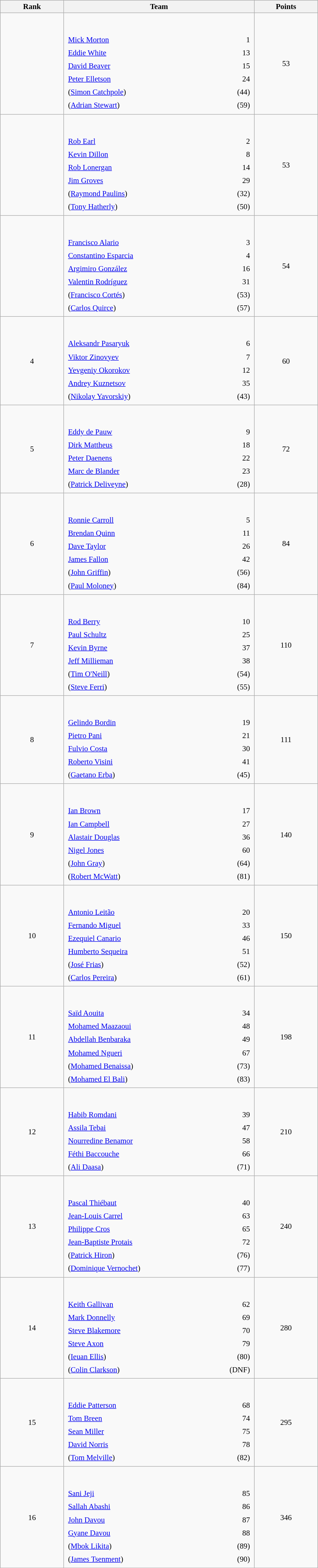<table class="wikitable sortable" style=" text-align:center; font-size:95%;" width="50%">
<tr>
<th width=10%>Rank</th>
<th width=30%>Team</th>
<th width=10%>Points</th>
</tr>
<tr>
<td align=center></td>
<td align=left> <br><br><table width=100%>
<tr>
<td align=left style="border:0"><a href='#'>Mick Morton</a></td>
<td align=right style="border:0">1</td>
</tr>
<tr>
<td align=left style="border:0"><a href='#'>Eddie White</a></td>
<td align=right style="border:0">13</td>
</tr>
<tr>
<td align=left style="border:0"><a href='#'>David Beaver</a></td>
<td align=right style="border:0">15</td>
</tr>
<tr>
<td align=left style="border:0"><a href='#'>Peter Elletson</a></td>
<td align=right style="border:0">24</td>
</tr>
<tr>
<td align=left style="border:0">(<a href='#'>Simon Catchpole</a>)</td>
<td align=right style="border:0">(44)</td>
</tr>
<tr>
<td align=left style="border:0">(<a href='#'>Adrian Stewart</a>)</td>
<td align=right style="border:0">(59)</td>
</tr>
</table>
</td>
<td>53</td>
</tr>
<tr>
<td align=center></td>
<td align=left> <br><br><table width=100%>
<tr>
<td align=left style="border:0"><a href='#'>Rob Earl</a></td>
<td align=right style="border:0">2</td>
</tr>
<tr>
<td align=left style="border:0"><a href='#'>Kevin Dillon</a></td>
<td align=right style="border:0">8</td>
</tr>
<tr>
<td align=left style="border:0"><a href='#'>Rob Lonergan</a></td>
<td align=right style="border:0">14</td>
</tr>
<tr>
<td align=left style="border:0"><a href='#'>Jim Groves</a></td>
<td align=right style="border:0">29</td>
</tr>
<tr>
<td align=left style="border:0">(<a href='#'>Raymond Paulins</a>)</td>
<td align=right style="border:0">(32)</td>
</tr>
<tr>
<td align=left style="border:0">(<a href='#'>Tony Hatherly</a>)</td>
<td align=right style="border:0">(50)</td>
</tr>
</table>
</td>
<td>53</td>
</tr>
<tr>
<td align=center></td>
<td align=left> <br><br><table width=100%>
<tr>
<td align=left style="border:0"><a href='#'>Francisco Alario</a></td>
<td align=right style="border:0">3</td>
</tr>
<tr>
<td align=left style="border:0"><a href='#'>Constantino Esparcia</a></td>
<td align=right style="border:0">4</td>
</tr>
<tr>
<td align=left style="border:0"><a href='#'>Argimiro González</a></td>
<td align=right style="border:0">16</td>
</tr>
<tr>
<td align=left style="border:0"><a href='#'>Valentin Rodríguez</a></td>
<td align=right style="border:0">31</td>
</tr>
<tr>
<td align=left style="border:0">(<a href='#'>Francisco Cortés</a>)</td>
<td align=right style="border:0">(53)</td>
</tr>
<tr>
<td align=left style="border:0">(<a href='#'>Carlos Quirce</a>)</td>
<td align=right style="border:0">(57)</td>
</tr>
</table>
</td>
<td>54</td>
</tr>
<tr>
<td align=center>4</td>
<td align=left> <br><br><table width=100%>
<tr>
<td align=left style="border:0"><a href='#'>Aleksandr Pasaryuk</a></td>
<td align=right style="border:0">6</td>
</tr>
<tr>
<td align=left style="border:0"><a href='#'>Viktor Zinovyev</a></td>
<td align=right style="border:0">7</td>
</tr>
<tr>
<td align=left style="border:0"><a href='#'>Yevgeniy Okorokov</a></td>
<td align=right style="border:0">12</td>
</tr>
<tr>
<td align=left style="border:0"><a href='#'>Andrey Kuznetsov</a></td>
<td align=right style="border:0">35</td>
</tr>
<tr>
<td align=left style="border:0">(<a href='#'>Nikolay Yavorskiy</a>)</td>
<td align=right style="border:0">(43)</td>
</tr>
</table>
</td>
<td>60</td>
</tr>
<tr>
<td align=center>5</td>
<td align=left> <br><br><table width=100%>
<tr>
<td align=left style="border:0"><a href='#'>Eddy de Pauw</a></td>
<td align=right style="border:0">9</td>
</tr>
<tr>
<td align=left style="border:0"><a href='#'>Dirk Mattheus</a></td>
<td align=right style="border:0">18</td>
</tr>
<tr>
<td align=left style="border:0"><a href='#'>Peter Daenens</a></td>
<td align=right style="border:0">22</td>
</tr>
<tr>
<td align=left style="border:0"><a href='#'>Marc de Blander</a></td>
<td align=right style="border:0">23</td>
</tr>
<tr>
<td align=left style="border:0">(<a href='#'>Patrick Deliveyne</a>)</td>
<td align=right style="border:0">(28)</td>
</tr>
</table>
</td>
<td>72</td>
</tr>
<tr>
<td align=center>6</td>
<td align=left> <br><br><table width=100%>
<tr>
<td align=left style="border:0"><a href='#'>Ronnie Carroll</a></td>
<td align=right style="border:0">5</td>
</tr>
<tr>
<td align=left style="border:0"><a href='#'>Brendan Quinn</a></td>
<td align=right style="border:0">11</td>
</tr>
<tr>
<td align=left style="border:0"><a href='#'>Dave Taylor</a></td>
<td align=right style="border:0">26</td>
</tr>
<tr>
<td align=left style="border:0"><a href='#'>James Fallon</a></td>
<td align=right style="border:0">42</td>
</tr>
<tr>
<td align=left style="border:0">(<a href='#'>John Griffin</a>)</td>
<td align=right style="border:0">(56)</td>
</tr>
<tr>
<td align=left style="border:0">(<a href='#'>Paul Moloney</a>)</td>
<td align=right style="border:0">(84)</td>
</tr>
</table>
</td>
<td>84</td>
</tr>
<tr>
<td align=center>7</td>
<td align=left> <br><br><table width=100%>
<tr>
<td align=left style="border:0"><a href='#'>Rod Berry</a></td>
<td align=right style="border:0">10</td>
</tr>
<tr>
<td align=left style="border:0"><a href='#'>Paul Schultz</a></td>
<td align=right style="border:0">25</td>
</tr>
<tr>
<td align=left style="border:0"><a href='#'>Kevin Byrne</a></td>
<td align=right style="border:0">37</td>
</tr>
<tr>
<td align=left style="border:0"><a href='#'>Jeff Millieman</a></td>
<td align=right style="border:0">38</td>
</tr>
<tr>
<td align=left style="border:0">(<a href='#'>Tim O'Neill</a>)</td>
<td align=right style="border:0">(54)</td>
</tr>
<tr>
<td align=left style="border:0">(<a href='#'>Steve Ferri</a>)</td>
<td align=right style="border:0">(55)</td>
</tr>
</table>
</td>
<td>110</td>
</tr>
<tr>
<td align=center>8</td>
<td align=left> <br><br><table width=100%>
<tr>
<td align=left style="border:0"><a href='#'>Gelindo Bordin</a></td>
<td align=right style="border:0">19</td>
</tr>
<tr>
<td align=left style="border:0"><a href='#'>Pietro Pani</a></td>
<td align=right style="border:0">21</td>
</tr>
<tr>
<td align=left style="border:0"><a href='#'>Fulvio Costa</a></td>
<td align=right style="border:0">30</td>
</tr>
<tr>
<td align=left style="border:0"><a href='#'>Roberto Visini</a></td>
<td align=right style="border:0">41</td>
</tr>
<tr>
<td align=left style="border:0">(<a href='#'>Gaetano Erba</a>)</td>
<td align=right style="border:0">(45)</td>
</tr>
</table>
</td>
<td>111</td>
</tr>
<tr>
<td align=center>9</td>
<td align=left> <br><br><table width=100%>
<tr>
<td align=left style="border:0"><a href='#'>Ian Brown</a></td>
<td align=right style="border:0">17</td>
</tr>
<tr>
<td align=left style="border:0"><a href='#'>Ian Campbell</a></td>
<td align=right style="border:0">27</td>
</tr>
<tr>
<td align=left style="border:0"><a href='#'>Alastair Douglas</a></td>
<td align=right style="border:0">36</td>
</tr>
<tr>
<td align=left style="border:0"><a href='#'>Nigel Jones</a></td>
<td align=right style="border:0">60</td>
</tr>
<tr>
<td align=left style="border:0">(<a href='#'>John Gray</a>)</td>
<td align=right style="border:0">(64)</td>
</tr>
<tr>
<td align=left style="border:0">(<a href='#'>Robert McWatt</a>)</td>
<td align=right style="border:0">(81)</td>
</tr>
</table>
</td>
<td>140</td>
</tr>
<tr>
<td align=center>10</td>
<td align=left> <br><br><table width=100%>
<tr>
<td align=left style="border:0"><a href='#'>Antonio Leitão</a></td>
<td align=right style="border:0">20</td>
</tr>
<tr>
<td align=left style="border:0"><a href='#'>Fernando Miguel</a></td>
<td align=right style="border:0">33</td>
</tr>
<tr>
<td align=left style="border:0"><a href='#'>Ezequiel Canario</a></td>
<td align=right style="border:0">46</td>
</tr>
<tr>
<td align=left style="border:0"><a href='#'>Humberto Sequeira</a></td>
<td align=right style="border:0">51</td>
</tr>
<tr>
<td align=left style="border:0">(<a href='#'>José Frias</a>)</td>
<td align=right style="border:0">(52)</td>
</tr>
<tr>
<td align=left style="border:0">(<a href='#'>Carlos Pereira</a>)</td>
<td align=right style="border:0">(61)</td>
</tr>
</table>
</td>
<td>150</td>
</tr>
<tr>
<td align=center>11</td>
<td align=left> <br><br><table width=100%>
<tr>
<td align=left style="border:0"><a href='#'>Saïd Aouita</a></td>
<td align=right style="border:0">34</td>
</tr>
<tr>
<td align=left style="border:0"><a href='#'>Mohamed Maazaoui</a></td>
<td align=right style="border:0">48</td>
</tr>
<tr>
<td align=left style="border:0"><a href='#'>Abdellah Benbaraka</a></td>
<td align=right style="border:0">49</td>
</tr>
<tr>
<td align=left style="border:0"><a href='#'>Mohamed Ngueri</a></td>
<td align=right style="border:0">67</td>
</tr>
<tr>
<td align=left style="border:0">(<a href='#'>Mohamed Benaissa</a>)</td>
<td align=right style="border:0">(73)</td>
</tr>
<tr>
<td align=left style="border:0">(<a href='#'>Mohamed El Bali</a>)</td>
<td align=right style="border:0">(83)</td>
</tr>
</table>
</td>
<td>198</td>
</tr>
<tr>
<td align=center>12</td>
<td align=left> <br><br><table width=100%>
<tr>
<td align=left style="border:0"><a href='#'>Habib Romdani</a></td>
<td align=right style="border:0">39</td>
</tr>
<tr>
<td align=left style="border:0"><a href='#'>Assila Tebai</a></td>
<td align=right style="border:0">47</td>
</tr>
<tr>
<td align=left style="border:0"><a href='#'>Nourredine Benamor</a></td>
<td align=right style="border:0">58</td>
</tr>
<tr>
<td align=left style="border:0"><a href='#'>Féthi Baccouche</a></td>
<td align=right style="border:0">66</td>
</tr>
<tr>
<td align=left style="border:0">(<a href='#'>Ali Daasa</a>)</td>
<td align=right style="border:0">(71)</td>
</tr>
</table>
</td>
<td>210</td>
</tr>
<tr>
<td align=center>13</td>
<td align=left> <br><br><table width=100%>
<tr>
<td align=left style="border:0"><a href='#'>Pascal Thiébaut</a></td>
<td align=right style="border:0">40</td>
</tr>
<tr>
<td align=left style="border:0"><a href='#'>Jean-Louis Carrel</a></td>
<td align=right style="border:0">63</td>
</tr>
<tr>
<td align=left style="border:0"><a href='#'>Philippe Cros</a></td>
<td align=right style="border:0">65</td>
</tr>
<tr>
<td align=left style="border:0"><a href='#'>Jean-Baptiste Protais</a></td>
<td align=right style="border:0">72</td>
</tr>
<tr>
<td align=left style="border:0">(<a href='#'>Patrick Hiron</a>)</td>
<td align=right style="border:0">(76)</td>
</tr>
<tr>
<td align=left style="border:0">(<a href='#'>Dominique Vernochet</a>)</td>
<td align=right style="border:0">(77)</td>
</tr>
</table>
</td>
<td>240</td>
</tr>
<tr>
<td align=center>14</td>
<td align=left> <br><br><table width=100%>
<tr>
<td align=left style="border:0"><a href='#'>Keith Gallivan</a></td>
<td align=right style="border:0">62</td>
</tr>
<tr>
<td align=left style="border:0"><a href='#'>Mark Donnelly</a></td>
<td align=right style="border:0">69</td>
</tr>
<tr>
<td align=left style="border:0"><a href='#'>Steve Blakemore</a></td>
<td align=right style="border:0">70</td>
</tr>
<tr>
<td align=left style="border:0"><a href='#'>Steve Axon</a></td>
<td align=right style="border:0">79</td>
</tr>
<tr>
<td align=left style="border:0">(<a href='#'>Ieuan Ellis</a>)</td>
<td align=right style="border:0">(80)</td>
</tr>
<tr>
<td align=left style="border:0">(<a href='#'>Colin Clarkson</a>)</td>
<td align=right style="border:0">(DNF)</td>
</tr>
</table>
</td>
<td>280</td>
</tr>
<tr>
<td align=center>15</td>
<td align=left> <br><br><table width=100%>
<tr>
<td align=left style="border:0"><a href='#'>Eddie Patterson</a></td>
<td align=right style="border:0">68</td>
</tr>
<tr>
<td align=left style="border:0"><a href='#'>Tom Breen</a></td>
<td align=right style="border:0">74</td>
</tr>
<tr>
<td align=left style="border:0"><a href='#'>Sean Miller</a></td>
<td align=right style="border:0">75</td>
</tr>
<tr>
<td align=left style="border:0"><a href='#'>David Norris</a></td>
<td align=right style="border:0">78</td>
</tr>
<tr>
<td align=left style="border:0">(<a href='#'>Tom Melville</a>)</td>
<td align=right style="border:0">(82)</td>
</tr>
</table>
</td>
<td>295</td>
</tr>
<tr>
<td align=center>16</td>
<td align=left> <br><br><table width=100%>
<tr>
<td align=left style="border:0"><a href='#'>Sani Jeji</a></td>
<td align=right style="border:0">85</td>
</tr>
<tr>
<td align=left style="border:0"><a href='#'>Sallah Abashi</a></td>
<td align=right style="border:0">86</td>
</tr>
<tr>
<td align=left style="border:0"><a href='#'>John Davou</a></td>
<td align=right style="border:0">87</td>
</tr>
<tr>
<td align=left style="border:0"><a href='#'>Gyane Davou</a></td>
<td align=right style="border:0">88</td>
</tr>
<tr>
<td align=left style="border:0">(<a href='#'>Mbok Likita</a>)</td>
<td align=right style="border:0">(89)</td>
</tr>
<tr>
<td align=left style="border:0">(<a href='#'>James Tsenment</a>)</td>
<td align=right style="border:0">(90)</td>
</tr>
</table>
</td>
<td>346</td>
</tr>
</table>
